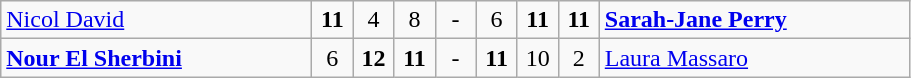<table class="wikitable">
<tr>
<td width=200> <a href='#'>Nicol David</a></td>
<td style="width:20px; text-align:center;"><strong>11</strong></td>
<td style="width:20px; text-align:center;">4</td>
<td style="width:20px; text-align:center;">8</td>
<td style="width:20px; text-align:center;">-</td>
<td style="width:20px; text-align:center;">6</td>
<td style="width:20px; text-align:center;"><strong>11</strong></td>
<td style="width:20px; text-align:center;"><strong>11</strong></td>
<td width=200> <strong><a href='#'>Sarah-Jane Perry</a></strong></td>
</tr>
<tr>
<td width=200> <strong><a href='#'>Nour El Sherbini</a></strong></td>
<td style="width:20px; text-align:center;">6</td>
<td style="width:20px; text-align:center;"><strong>12</strong></td>
<td style="width:20px; text-align:center;"><strong>11</strong></td>
<td style="width:20px; text-align:center;">-</td>
<td style="width:20px; text-align:center;"><strong>11</strong></td>
<td style="width:20px; text-align:center;">10</td>
<td style="width:20px; text-align:center;">2</td>
<td width=200> <a href='#'>Laura Massaro</a></td>
</tr>
</table>
